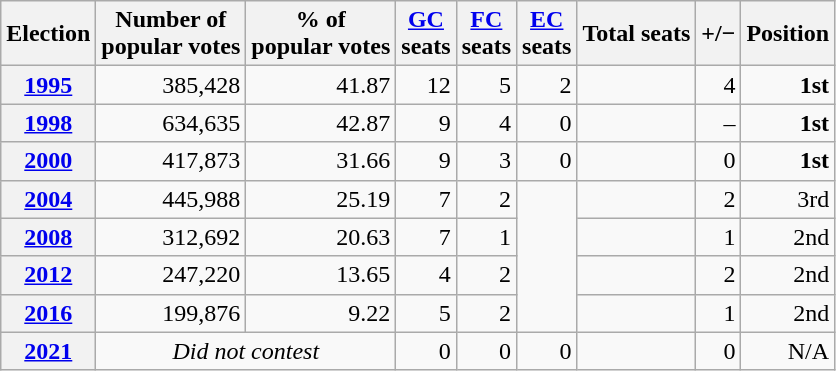<table class="wikitable" style="text-align: right;">
<tr align=center>
<th><strong>Election</strong></th>
<th>Number of<br>popular votes</th>
<th>% of<br>popular votes</th>
<th><a href='#'>GC</a><br>seats</th>
<th><a href='#'>FC</a><br>seats</th>
<th><a href='#'>EC</a><br>seats</th>
<th>Total seats</th>
<th>+/−</th>
<th>Position</th>
</tr>
<tr>
<th><a href='#'>1995</a></th>
<td>385,428</td>
<td>41.87</td>
<td>12</td>
<td>5</td>
<td>2</td>
<td></td>
<td>4</td>
<td><strong>1st</strong></td>
</tr>
<tr>
<th><a href='#'>1998</a></th>
<td>634,635</td>
<td>42.87</td>
<td>9</td>
<td>4</td>
<td>0</td>
<td></td>
<td>–</td>
<td><strong>1st</strong></td>
</tr>
<tr>
<th><a href='#'>2000</a></th>
<td>417,873</td>
<td>31.66</td>
<td>9</td>
<td>3</td>
<td>0</td>
<td></td>
<td>0</td>
<td><strong>1st</strong></td>
</tr>
<tr>
<th><a href='#'>2004</a></th>
<td>445,988</td>
<td>25.19</td>
<td>7</td>
<td>2</td>
<td rowspan=4></td>
<td></td>
<td>2</td>
<td>3rd</td>
</tr>
<tr>
<th><a href='#'>2008</a></th>
<td>312,692</td>
<td>20.63</td>
<td>7</td>
<td>1</td>
<td></td>
<td>1</td>
<td>2nd</td>
</tr>
<tr>
<th><a href='#'>2012</a></th>
<td>247,220</td>
<td>13.65</td>
<td>4</td>
<td>2</td>
<td></td>
<td>2</td>
<td>2nd</td>
</tr>
<tr>
<th><a href='#'>2016</a></th>
<td>199,876</td>
<td>9.22</td>
<td>5</td>
<td>2</td>
<td></td>
<td>1</td>
<td>2nd</td>
</tr>
<tr>
<th><a href='#'>2021</a></th>
<td colspan="2" align=center><em>Did not contest</em></td>
<td>0</td>
<td>0</td>
<td>0</td>
<td></td>
<td>0</td>
<td>N/A</td>
</tr>
</table>
